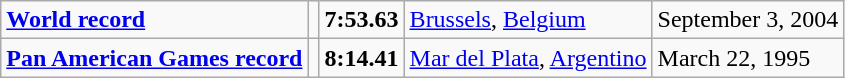<table class="wikitable">
<tr>
<td><strong><a href='#'>World record</a></strong></td>
<td></td>
<td><strong>7:53.63</strong></td>
<td><a href='#'>Brussels</a>, <a href='#'>Belgium</a></td>
<td>September 3, 2004</td>
</tr>
<tr>
<td><strong><a href='#'>Pan American Games record</a></strong></td>
<td></td>
<td><strong>8:14.41</strong></td>
<td><a href='#'>Mar del Plata</a>, <a href='#'>Argentino</a></td>
<td>March 22, 1995</td>
</tr>
</table>
